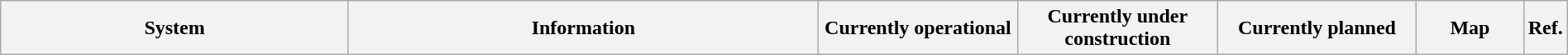<table class="wikitable" style="width:100%">
<tr>
<th style="width:23%">System</th>
<th style="width:31%" colspan=2>Information</th>
<th style="width:13%">Currently operational</th>
<th style="width:13%">Currently under construction</th>
<th style="width:13%">Currently planned</th>
<th style="width:18%">Map</th>
<th style="width:2%">Ref.<br></th>
</tr>
</table>
